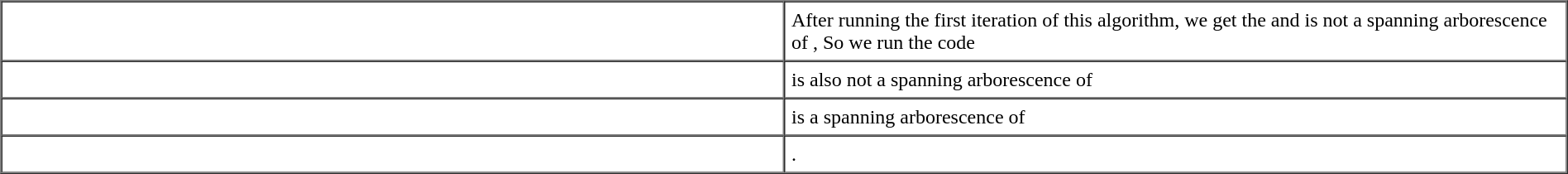<table border="1" cellspacing="0" cellpadding="5">
<tr>
<td width="50%"></td>
<td width="50%">After running the first iteration of this algorithm, we get the  and  is not a spanning arborescence of , So we run the code </td>
</tr>
<tr>
<td></td>
<td> is also not a spanning arborescence of </td>
</tr>
<tr>
<td></td>
<td> is a spanning arborescence of </td>
</tr>
<tr>
<td></td>
<td>.</td>
</tr>
</table>
